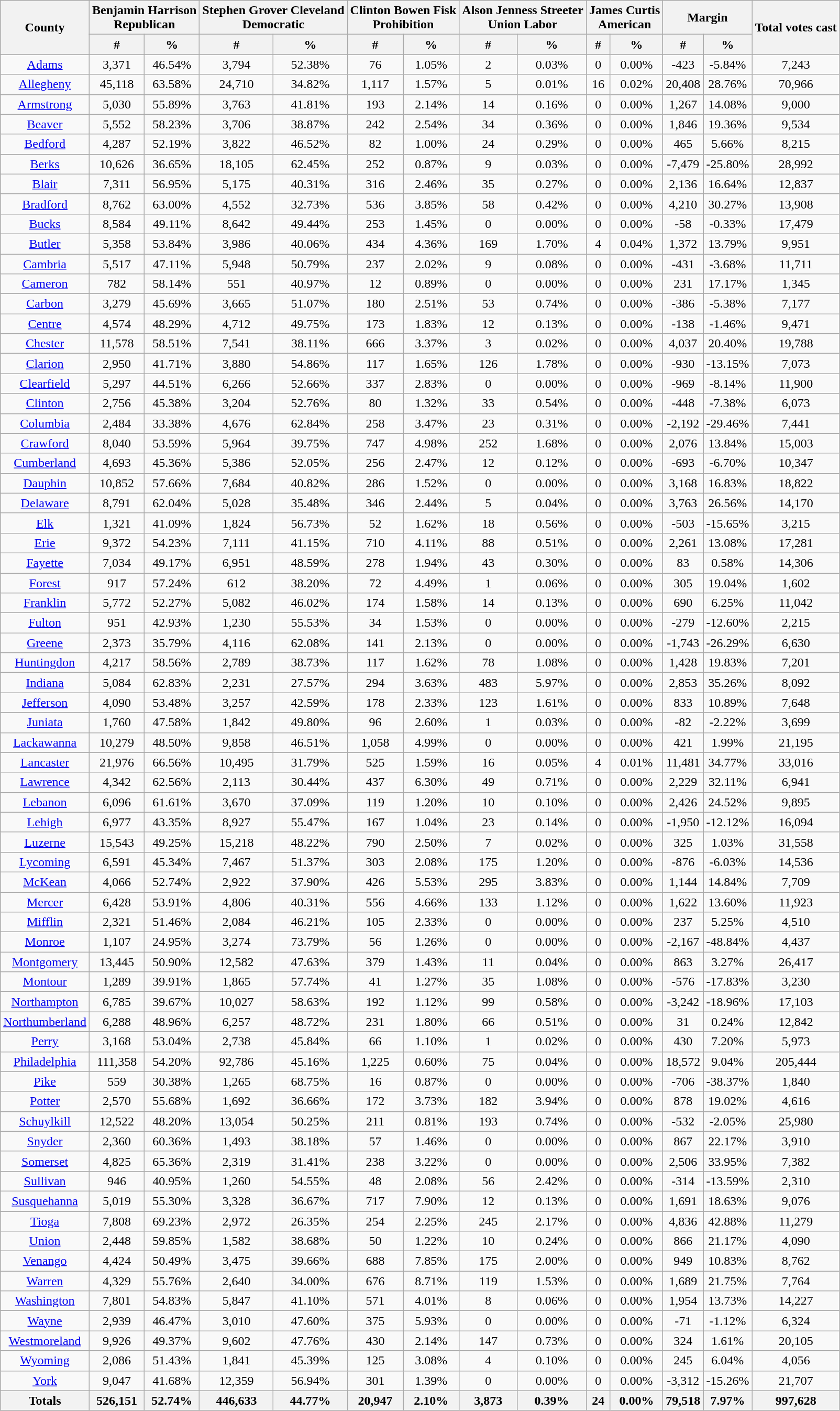<table class="wikitable sortable" style="text-align:center">
<tr>
<th colspan="1" rowspan="2">County</th>
<th style="text-align:center;" colspan="2">Benjamin Harrison<br>Republican</th>
<th style="text-align:center;" colspan="2">Stephen Grover Cleveland<br>Democratic</th>
<th style="text-align:center;" colspan="2">Clinton Bowen Fisk<br>Prohibition</th>
<th style="text-align:center;" colspan="2">Alson Jenness Streeter<br>Union Labor</th>
<th style="text-align:center;" colspan="2">James Curtis<br>American</th>
<th style="text-align:center;" colspan="2">Margin</th>
<th colspan="1" rowspan="2" style="text-align:center;">Total votes cast</th>
</tr>
<tr>
<th style="text-align:center;" data-sort-type="number">#</th>
<th style="text-align:center;" data-sort-type="number">%</th>
<th style="text-align:center;" data-sort-type="number">#</th>
<th style="text-align:center;" data-sort-type="number">%</th>
<th style="text-align:center;" data-sort-type="number">#</th>
<th style="text-align:center;" data-sort-type="number">%</th>
<th style="text-align:center;" data-sort-type="number">#</th>
<th style="text-align:center;" data-sort-type="number">%</th>
<th style="text-align:center;" data-sort-type="number">#</th>
<th style="text-align:center;" data-sort-type="number">%</th>
<th style="text-align:center;" data-sort-type="number">#</th>
<th style="text-align:center;" data-sort-type="number">%</th>
</tr>
<tr style="text-align:center;">
<td><a href='#'>Adams</a></td>
<td>3,371</td>
<td>46.54%</td>
<td>3,794</td>
<td>52.38%</td>
<td>76</td>
<td>1.05%</td>
<td>2</td>
<td>0.03%</td>
<td>0</td>
<td>0.00%</td>
<td>-423</td>
<td>-5.84%</td>
<td>7,243</td>
</tr>
<tr style="text-align:center;">
<td><a href='#'>Allegheny</a></td>
<td>45,118</td>
<td>63.58%</td>
<td>24,710</td>
<td>34.82%</td>
<td>1,117</td>
<td>1.57%</td>
<td>5</td>
<td>0.01%</td>
<td>16</td>
<td>0.02%</td>
<td>20,408</td>
<td>28.76%</td>
<td>70,966</td>
</tr>
<tr style="text-align:center;">
<td><a href='#'>Armstrong</a></td>
<td>5,030</td>
<td>55.89%</td>
<td>3,763</td>
<td>41.81%</td>
<td>193</td>
<td>2.14%</td>
<td>14</td>
<td>0.16%</td>
<td>0</td>
<td>0.00%</td>
<td>1,267</td>
<td>14.08%</td>
<td>9,000</td>
</tr>
<tr style="text-align:center;">
<td><a href='#'>Beaver</a></td>
<td>5,552</td>
<td>58.23%</td>
<td>3,706</td>
<td>38.87%</td>
<td>242</td>
<td>2.54%</td>
<td>34</td>
<td>0.36%</td>
<td>0</td>
<td>0.00%</td>
<td>1,846</td>
<td>19.36%</td>
<td>9,534</td>
</tr>
<tr style="text-align:center;">
<td><a href='#'>Bedford</a></td>
<td>4,287</td>
<td>52.19%</td>
<td>3,822</td>
<td>46.52%</td>
<td>82</td>
<td>1.00%</td>
<td>24</td>
<td>0.29%</td>
<td>0</td>
<td>0.00%</td>
<td>465</td>
<td>5.66%</td>
<td>8,215</td>
</tr>
<tr style="text-align:center;">
<td><a href='#'>Berks</a></td>
<td>10,626</td>
<td>36.65%</td>
<td>18,105</td>
<td>62.45%</td>
<td>252</td>
<td>0.87%</td>
<td>9</td>
<td>0.03%</td>
<td>0</td>
<td>0.00%</td>
<td>-7,479</td>
<td>-25.80%</td>
<td>28,992</td>
</tr>
<tr style="text-align:center;">
<td><a href='#'>Blair</a></td>
<td>7,311</td>
<td>56.95%</td>
<td>5,175</td>
<td>40.31%</td>
<td>316</td>
<td>2.46%</td>
<td>35</td>
<td>0.27%</td>
<td>0</td>
<td>0.00%</td>
<td>2,136</td>
<td>16.64%</td>
<td>12,837</td>
</tr>
<tr style="text-align:center;">
<td><a href='#'>Bradford</a></td>
<td>8,762</td>
<td>63.00%</td>
<td>4,552</td>
<td>32.73%</td>
<td>536</td>
<td>3.85%</td>
<td>58</td>
<td>0.42%</td>
<td>0</td>
<td>0.00%</td>
<td>4,210</td>
<td>30.27%</td>
<td>13,908</td>
</tr>
<tr style="text-align:center;">
<td><a href='#'>Bucks</a></td>
<td>8,584</td>
<td>49.11%</td>
<td>8,642</td>
<td>49.44%</td>
<td>253</td>
<td>1.45%</td>
<td>0</td>
<td>0.00%</td>
<td>0</td>
<td>0.00%</td>
<td>-58</td>
<td>-0.33%</td>
<td>17,479</td>
</tr>
<tr style="text-align:center;">
<td><a href='#'>Butler</a></td>
<td>5,358</td>
<td>53.84%</td>
<td>3,986</td>
<td>40.06%</td>
<td>434</td>
<td>4.36%</td>
<td>169</td>
<td>1.70%</td>
<td>4</td>
<td>0.04%</td>
<td>1,372</td>
<td>13.79%</td>
<td>9,951</td>
</tr>
<tr style="text-align:center;">
<td><a href='#'>Cambria</a></td>
<td>5,517</td>
<td>47.11%</td>
<td>5,948</td>
<td>50.79%</td>
<td>237</td>
<td>2.02%</td>
<td>9</td>
<td>0.08%</td>
<td>0</td>
<td>0.00%</td>
<td>-431</td>
<td>-3.68%</td>
<td>11,711</td>
</tr>
<tr style="text-align:center;">
<td><a href='#'>Cameron</a></td>
<td>782</td>
<td>58.14%</td>
<td>551</td>
<td>40.97%</td>
<td>12</td>
<td>0.89%</td>
<td>0</td>
<td>0.00%</td>
<td>0</td>
<td>0.00%</td>
<td>231</td>
<td>17.17%</td>
<td>1,345</td>
</tr>
<tr style="text-align:center;">
<td><a href='#'>Carbon</a></td>
<td>3,279</td>
<td>45.69%</td>
<td>3,665</td>
<td>51.07%</td>
<td>180</td>
<td>2.51%</td>
<td>53</td>
<td>0.74%</td>
<td>0</td>
<td>0.00%</td>
<td>-386</td>
<td>-5.38%</td>
<td>7,177</td>
</tr>
<tr style="text-align:center;">
<td><a href='#'>Centre</a></td>
<td>4,574</td>
<td>48.29%</td>
<td>4,712</td>
<td>49.75%</td>
<td>173</td>
<td>1.83%</td>
<td>12</td>
<td>0.13%</td>
<td>0</td>
<td>0.00%</td>
<td>-138</td>
<td>-1.46%</td>
<td>9,471</td>
</tr>
<tr style="text-align:center;">
<td><a href='#'>Chester</a></td>
<td>11,578</td>
<td>58.51%</td>
<td>7,541</td>
<td>38.11%</td>
<td>666</td>
<td>3.37%</td>
<td>3</td>
<td>0.02%</td>
<td>0</td>
<td>0.00%</td>
<td>4,037</td>
<td>20.40%</td>
<td>19,788</td>
</tr>
<tr style="text-align:center;">
<td><a href='#'>Clarion</a></td>
<td>2,950</td>
<td>41.71%</td>
<td>3,880</td>
<td>54.86%</td>
<td>117</td>
<td>1.65%</td>
<td>126</td>
<td>1.78%</td>
<td>0</td>
<td>0.00%</td>
<td>-930</td>
<td>-13.15%</td>
<td>7,073</td>
</tr>
<tr style="text-align:center;">
<td><a href='#'>Clearfield</a></td>
<td>5,297</td>
<td>44.51%</td>
<td>6,266</td>
<td>52.66%</td>
<td>337</td>
<td>2.83%</td>
<td>0</td>
<td>0.00%</td>
<td>0</td>
<td>0.00%</td>
<td>-969</td>
<td>-8.14%</td>
<td>11,900</td>
</tr>
<tr style="text-align:center;">
<td><a href='#'>Clinton</a></td>
<td>2,756</td>
<td>45.38%</td>
<td>3,204</td>
<td>52.76%</td>
<td>80</td>
<td>1.32%</td>
<td>33</td>
<td>0.54%</td>
<td>0</td>
<td>0.00%</td>
<td>-448</td>
<td>-7.38%</td>
<td>6,073</td>
</tr>
<tr style="text-align:center;">
<td><a href='#'>Columbia</a></td>
<td>2,484</td>
<td>33.38%</td>
<td>4,676</td>
<td>62.84%</td>
<td>258</td>
<td>3.47%</td>
<td>23</td>
<td>0.31%</td>
<td>0</td>
<td>0.00%</td>
<td>-2,192</td>
<td>-29.46%</td>
<td>7,441</td>
</tr>
<tr style="text-align:center;">
<td><a href='#'>Crawford</a></td>
<td>8,040</td>
<td>53.59%</td>
<td>5,964</td>
<td>39.75%</td>
<td>747</td>
<td>4.98%</td>
<td>252</td>
<td>1.68%</td>
<td>0</td>
<td>0.00%</td>
<td>2,076</td>
<td>13.84%</td>
<td>15,003</td>
</tr>
<tr style="text-align:center;">
<td><a href='#'>Cumberland</a></td>
<td>4,693</td>
<td>45.36%</td>
<td>5,386</td>
<td>52.05%</td>
<td>256</td>
<td>2.47%</td>
<td>12</td>
<td>0.12%</td>
<td>0</td>
<td>0.00%</td>
<td>-693</td>
<td>-6.70%</td>
<td>10,347</td>
</tr>
<tr style="text-align:center;">
<td><a href='#'>Dauphin</a></td>
<td>10,852</td>
<td>57.66%</td>
<td>7,684</td>
<td>40.82%</td>
<td>286</td>
<td>1.52%</td>
<td>0</td>
<td>0.00%</td>
<td>0</td>
<td>0.00%</td>
<td>3,168</td>
<td>16.83%</td>
<td>18,822</td>
</tr>
<tr style="text-align:center;">
<td><a href='#'>Delaware</a></td>
<td>8,791</td>
<td>62.04%</td>
<td>5,028</td>
<td>35.48%</td>
<td>346</td>
<td>2.44%</td>
<td>5</td>
<td>0.04%</td>
<td>0</td>
<td>0.00%</td>
<td>3,763</td>
<td>26.56%</td>
<td>14,170</td>
</tr>
<tr style="text-align:center;">
<td><a href='#'>Elk</a></td>
<td>1,321</td>
<td>41.09%</td>
<td>1,824</td>
<td>56.73%</td>
<td>52</td>
<td>1.62%</td>
<td>18</td>
<td>0.56%</td>
<td>0</td>
<td>0.00%</td>
<td>-503</td>
<td>-15.65%</td>
<td>3,215</td>
</tr>
<tr style="text-align:center;">
<td><a href='#'>Erie</a></td>
<td>9,372</td>
<td>54.23%</td>
<td>7,111</td>
<td>41.15%</td>
<td>710</td>
<td>4.11%</td>
<td>88</td>
<td>0.51%</td>
<td>0</td>
<td>0.00%</td>
<td>2,261</td>
<td>13.08%</td>
<td>17,281</td>
</tr>
<tr style="text-align:center;">
<td><a href='#'>Fayette</a></td>
<td>7,034</td>
<td>49.17%</td>
<td>6,951</td>
<td>48.59%</td>
<td>278</td>
<td>1.94%</td>
<td>43</td>
<td>0.30%</td>
<td>0</td>
<td>0.00%</td>
<td>83</td>
<td>0.58%</td>
<td>14,306</td>
</tr>
<tr style="text-align:center;">
<td><a href='#'>Forest</a></td>
<td>917</td>
<td>57.24%</td>
<td>612</td>
<td>38.20%</td>
<td>72</td>
<td>4.49%</td>
<td>1</td>
<td>0.06%</td>
<td>0</td>
<td>0.00%</td>
<td>305</td>
<td>19.04%</td>
<td>1,602</td>
</tr>
<tr style="text-align:center;">
<td><a href='#'>Franklin</a></td>
<td>5,772</td>
<td>52.27%</td>
<td>5,082</td>
<td>46.02%</td>
<td>174</td>
<td>1.58%</td>
<td>14</td>
<td>0.13%</td>
<td>0</td>
<td>0.00%</td>
<td>690</td>
<td>6.25%</td>
<td>11,042</td>
</tr>
<tr style="text-align:center;">
<td><a href='#'>Fulton</a></td>
<td>951</td>
<td>42.93%</td>
<td>1,230</td>
<td>55.53%</td>
<td>34</td>
<td>1.53%</td>
<td>0</td>
<td>0.00%</td>
<td>0</td>
<td>0.00%</td>
<td>-279</td>
<td>-12.60%</td>
<td>2,215</td>
</tr>
<tr style="text-align:center;">
<td><a href='#'>Greene</a></td>
<td>2,373</td>
<td>35.79%</td>
<td>4,116</td>
<td>62.08%</td>
<td>141</td>
<td>2.13%</td>
<td>0</td>
<td>0.00%</td>
<td>0</td>
<td>0.00%</td>
<td>-1,743</td>
<td>-26.29%</td>
<td>6,630</td>
</tr>
<tr style="text-align:center;">
<td><a href='#'>Huntingdon</a></td>
<td>4,217</td>
<td>58.56%</td>
<td>2,789</td>
<td>38.73%</td>
<td>117</td>
<td>1.62%</td>
<td>78</td>
<td>1.08%</td>
<td>0</td>
<td>0.00%</td>
<td>1,428</td>
<td>19.83%</td>
<td>7,201</td>
</tr>
<tr style="text-align:center;">
<td><a href='#'>Indiana</a></td>
<td>5,084</td>
<td>62.83%</td>
<td>2,231</td>
<td>27.57%</td>
<td>294</td>
<td>3.63%</td>
<td>483</td>
<td>5.97%</td>
<td>0</td>
<td>0.00%</td>
<td>2,853</td>
<td>35.26%</td>
<td>8,092</td>
</tr>
<tr style="text-align:center;">
<td><a href='#'>Jefferson</a></td>
<td>4,090</td>
<td>53.48%</td>
<td>3,257</td>
<td>42.59%</td>
<td>178</td>
<td>2.33%</td>
<td>123</td>
<td>1.61%</td>
<td>0</td>
<td>0.00%</td>
<td>833</td>
<td>10.89%</td>
<td>7,648</td>
</tr>
<tr style="text-align:center;">
<td><a href='#'>Juniata</a></td>
<td>1,760</td>
<td>47.58%</td>
<td>1,842</td>
<td>49.80%</td>
<td>96</td>
<td>2.60%</td>
<td>1</td>
<td>0.03%</td>
<td>0</td>
<td>0.00%</td>
<td>-82</td>
<td>-2.22%</td>
<td>3,699</td>
</tr>
<tr style="text-align:center;">
<td><a href='#'>Lackawanna</a></td>
<td>10,279</td>
<td>48.50%</td>
<td>9,858</td>
<td>46.51%</td>
<td>1,058</td>
<td>4.99%</td>
<td>0</td>
<td>0.00%</td>
<td>0</td>
<td>0.00%</td>
<td>421</td>
<td>1.99%</td>
<td>21,195</td>
</tr>
<tr style="text-align:center;">
<td><a href='#'>Lancaster</a></td>
<td>21,976</td>
<td>66.56%</td>
<td>10,495</td>
<td>31.79%</td>
<td>525</td>
<td>1.59%</td>
<td>16</td>
<td>0.05%</td>
<td>4</td>
<td>0.01%</td>
<td>11,481</td>
<td>34.77%</td>
<td>33,016</td>
</tr>
<tr style="text-align:center;">
<td><a href='#'>Lawrence</a></td>
<td>4,342</td>
<td>62.56%</td>
<td>2,113</td>
<td>30.44%</td>
<td>437</td>
<td>6.30%</td>
<td>49</td>
<td>0.71%</td>
<td>0</td>
<td>0.00%</td>
<td>2,229</td>
<td>32.11%</td>
<td>6,941</td>
</tr>
<tr style="text-align:center;">
<td><a href='#'>Lebanon</a></td>
<td>6,096</td>
<td>61.61%</td>
<td>3,670</td>
<td>37.09%</td>
<td>119</td>
<td>1.20%</td>
<td>10</td>
<td>0.10%</td>
<td>0</td>
<td>0.00%</td>
<td>2,426</td>
<td>24.52%</td>
<td>9,895</td>
</tr>
<tr style="text-align:center;">
<td><a href='#'>Lehigh</a></td>
<td>6,977</td>
<td>43.35%</td>
<td>8,927</td>
<td>55.47%</td>
<td>167</td>
<td>1.04%</td>
<td>23</td>
<td>0.14%</td>
<td>0</td>
<td>0.00%</td>
<td>-1,950</td>
<td>-12.12%</td>
<td>16,094</td>
</tr>
<tr style="text-align:center;">
<td><a href='#'>Luzerne</a></td>
<td>15,543</td>
<td>49.25%</td>
<td>15,218</td>
<td>48.22%</td>
<td>790</td>
<td>2.50%</td>
<td>7</td>
<td>0.02%</td>
<td>0</td>
<td>0.00%</td>
<td>325</td>
<td>1.03%</td>
<td>31,558</td>
</tr>
<tr style="text-align:center;">
<td><a href='#'>Lycoming</a></td>
<td>6,591</td>
<td>45.34%</td>
<td>7,467</td>
<td>51.37%</td>
<td>303</td>
<td>2.08%</td>
<td>175</td>
<td>1.20%</td>
<td>0</td>
<td>0.00%</td>
<td>-876</td>
<td>-6.03%</td>
<td>14,536</td>
</tr>
<tr style="text-align:center;">
<td><a href='#'>McKean</a></td>
<td>4,066</td>
<td>52.74%</td>
<td>2,922</td>
<td>37.90%</td>
<td>426</td>
<td>5.53%</td>
<td>295</td>
<td>3.83%</td>
<td>0</td>
<td>0.00%</td>
<td>1,144</td>
<td>14.84%</td>
<td>7,709</td>
</tr>
<tr style="text-align:center;">
<td><a href='#'>Mercer</a></td>
<td>6,428</td>
<td>53.91%</td>
<td>4,806</td>
<td>40.31%</td>
<td>556</td>
<td>4.66%</td>
<td>133</td>
<td>1.12%</td>
<td>0</td>
<td>0.00%</td>
<td>1,622</td>
<td>13.60%</td>
<td>11,923</td>
</tr>
<tr style="text-align:center;">
<td><a href='#'>Mifflin</a></td>
<td>2,321</td>
<td>51.46%</td>
<td>2,084</td>
<td>46.21%</td>
<td>105</td>
<td>2.33%</td>
<td>0</td>
<td>0.00%</td>
<td>0</td>
<td>0.00%</td>
<td>237</td>
<td>5.25%</td>
<td>4,510</td>
</tr>
<tr style="text-align:center;">
<td><a href='#'>Monroe</a></td>
<td>1,107</td>
<td>24.95%</td>
<td>3,274</td>
<td>73.79%</td>
<td>56</td>
<td>1.26%</td>
<td>0</td>
<td>0.00%</td>
<td>0</td>
<td>0.00%</td>
<td>-2,167</td>
<td>-48.84%</td>
<td>4,437</td>
</tr>
<tr style="text-align:center;">
<td><a href='#'>Montgomery</a></td>
<td>13,445</td>
<td>50.90%</td>
<td>12,582</td>
<td>47.63%</td>
<td>379</td>
<td>1.43%</td>
<td>11</td>
<td>0.04%</td>
<td>0</td>
<td>0.00%</td>
<td>863</td>
<td>3.27%</td>
<td>26,417</td>
</tr>
<tr style="text-align:center;">
<td><a href='#'>Montour</a></td>
<td>1,289</td>
<td>39.91%</td>
<td>1,865</td>
<td>57.74%</td>
<td>41</td>
<td>1.27%</td>
<td>35</td>
<td>1.08%</td>
<td>0</td>
<td>0.00%</td>
<td>-576</td>
<td>-17.83%</td>
<td>3,230</td>
</tr>
<tr style="text-align:center;">
<td><a href='#'>Northampton</a></td>
<td>6,785</td>
<td>39.67%</td>
<td>10,027</td>
<td>58.63%</td>
<td>192</td>
<td>1.12%</td>
<td>99</td>
<td>0.58%</td>
<td>0</td>
<td>0.00%</td>
<td>-3,242</td>
<td>-18.96%</td>
<td>17,103</td>
</tr>
<tr style="text-align:center;">
<td><a href='#'>Northumberland</a></td>
<td>6,288</td>
<td>48.96%</td>
<td>6,257</td>
<td>48.72%</td>
<td>231</td>
<td>1.80%</td>
<td>66</td>
<td>0.51%</td>
<td>0</td>
<td>0.00%</td>
<td>31</td>
<td>0.24%</td>
<td>12,842</td>
</tr>
<tr style="text-align:center;">
<td><a href='#'>Perry</a></td>
<td>3,168</td>
<td>53.04%</td>
<td>2,738</td>
<td>45.84%</td>
<td>66</td>
<td>1.10%</td>
<td>1</td>
<td>0.02%</td>
<td>0</td>
<td>0.00%</td>
<td>430</td>
<td>7.20%</td>
<td>5,973</td>
</tr>
<tr style="text-align:center;">
<td><a href='#'>Philadelphia</a></td>
<td>111,358</td>
<td>54.20%</td>
<td>92,786</td>
<td>45.16%</td>
<td>1,225</td>
<td>0.60%</td>
<td>75</td>
<td>0.04%</td>
<td>0</td>
<td>0.00%</td>
<td>18,572</td>
<td>9.04%</td>
<td>205,444</td>
</tr>
<tr style="text-align:center;">
<td><a href='#'>Pike</a></td>
<td>559</td>
<td>30.38%</td>
<td>1,265</td>
<td>68.75%</td>
<td>16</td>
<td>0.87%</td>
<td>0</td>
<td>0.00%</td>
<td>0</td>
<td>0.00%</td>
<td>-706</td>
<td>-38.37%</td>
<td>1,840</td>
</tr>
<tr style="text-align:center;">
<td><a href='#'>Potter</a></td>
<td>2,570</td>
<td>55.68%</td>
<td>1,692</td>
<td>36.66%</td>
<td>172</td>
<td>3.73%</td>
<td>182</td>
<td>3.94%</td>
<td>0</td>
<td>0.00%</td>
<td>878</td>
<td>19.02%</td>
<td>4,616</td>
</tr>
<tr style="text-align:center;">
<td><a href='#'>Schuylkill</a></td>
<td>12,522</td>
<td>48.20%</td>
<td>13,054</td>
<td>50.25%</td>
<td>211</td>
<td>0.81%</td>
<td>193</td>
<td>0.74%</td>
<td>0</td>
<td>0.00%</td>
<td>-532</td>
<td>-2.05%</td>
<td>25,980</td>
</tr>
<tr style="text-align:center;">
<td><a href='#'>Snyder</a></td>
<td>2,360</td>
<td>60.36%</td>
<td>1,493</td>
<td>38.18%</td>
<td>57</td>
<td>1.46%</td>
<td>0</td>
<td>0.00%</td>
<td>0</td>
<td>0.00%</td>
<td>867</td>
<td>22.17%</td>
<td>3,910</td>
</tr>
<tr style="text-align:center;">
<td><a href='#'>Somerset</a></td>
<td>4,825</td>
<td>65.36%</td>
<td>2,319</td>
<td>31.41%</td>
<td>238</td>
<td>3.22%</td>
<td>0</td>
<td>0.00%</td>
<td>0</td>
<td>0.00%</td>
<td>2,506</td>
<td>33.95%</td>
<td>7,382</td>
</tr>
<tr style="text-align:center;">
<td><a href='#'>Sullivan</a></td>
<td>946</td>
<td>40.95%</td>
<td>1,260</td>
<td>54.55%</td>
<td>48</td>
<td>2.08%</td>
<td>56</td>
<td>2.42%</td>
<td>0</td>
<td>0.00%</td>
<td>-314</td>
<td>-13.59%</td>
<td>2,310</td>
</tr>
<tr style="text-align:center;">
<td><a href='#'>Susquehanna</a></td>
<td>5,019</td>
<td>55.30%</td>
<td>3,328</td>
<td>36.67%</td>
<td>717</td>
<td>7.90%</td>
<td>12</td>
<td>0.13%</td>
<td>0</td>
<td>0.00%</td>
<td>1,691</td>
<td>18.63%</td>
<td>9,076</td>
</tr>
<tr style="text-align:center;">
<td><a href='#'>Tioga</a></td>
<td>7,808</td>
<td>69.23%</td>
<td>2,972</td>
<td>26.35%</td>
<td>254</td>
<td>2.25%</td>
<td>245</td>
<td>2.17%</td>
<td>0</td>
<td>0.00%</td>
<td>4,836</td>
<td>42.88%</td>
<td>11,279</td>
</tr>
<tr style="text-align:center;">
<td><a href='#'>Union</a></td>
<td>2,448</td>
<td>59.85%</td>
<td>1,582</td>
<td>38.68%</td>
<td>50</td>
<td>1.22%</td>
<td>10</td>
<td>0.24%</td>
<td>0</td>
<td>0.00%</td>
<td>866</td>
<td>21.17%</td>
<td>4,090</td>
</tr>
<tr style="text-align:center;">
<td><a href='#'>Venango</a></td>
<td>4,424</td>
<td>50.49%</td>
<td>3,475</td>
<td>39.66%</td>
<td>688</td>
<td>7.85%</td>
<td>175</td>
<td>2.00%</td>
<td>0</td>
<td>0.00%</td>
<td>949</td>
<td>10.83%</td>
<td>8,762</td>
</tr>
<tr style="text-align:center;">
<td><a href='#'>Warren</a></td>
<td>4,329</td>
<td>55.76%</td>
<td>2,640</td>
<td>34.00%</td>
<td>676</td>
<td>8.71%</td>
<td>119</td>
<td>1.53%</td>
<td>0</td>
<td>0.00%</td>
<td>1,689</td>
<td>21.75%</td>
<td>7,764</td>
</tr>
<tr style="text-align:center;">
<td><a href='#'>Washington</a></td>
<td>7,801</td>
<td>54.83%</td>
<td>5,847</td>
<td>41.10%</td>
<td>571</td>
<td>4.01%</td>
<td>8</td>
<td>0.06%</td>
<td>0</td>
<td>0.00%</td>
<td>1,954</td>
<td>13.73%</td>
<td>14,227</td>
</tr>
<tr style="text-align:center;">
<td><a href='#'>Wayne</a></td>
<td>2,939</td>
<td>46.47%</td>
<td>3,010</td>
<td>47.60%</td>
<td>375</td>
<td>5.93%</td>
<td>0</td>
<td>0.00%</td>
<td>0</td>
<td>0.00%</td>
<td>-71</td>
<td>-1.12%</td>
<td>6,324</td>
</tr>
<tr style="text-align:center;">
<td><a href='#'>Westmoreland</a></td>
<td>9,926</td>
<td>49.37%</td>
<td>9,602</td>
<td>47.76%</td>
<td>430</td>
<td>2.14%</td>
<td>147</td>
<td>0.73%</td>
<td>0</td>
<td>0.00%</td>
<td>324</td>
<td>1.61%</td>
<td>20,105</td>
</tr>
<tr style="text-align:center;">
<td><a href='#'>Wyoming</a></td>
<td>2,086</td>
<td>51.43%</td>
<td>1,841</td>
<td>45.39%</td>
<td>125</td>
<td>3.08%</td>
<td>4</td>
<td>0.10%</td>
<td>0</td>
<td>0.00%</td>
<td>245</td>
<td>6.04%</td>
<td>4,056</td>
</tr>
<tr style="text-align:center;">
<td><a href='#'>York</a></td>
<td>9,047</td>
<td>41.68%</td>
<td>12,359</td>
<td>56.94%</td>
<td>301</td>
<td>1.39%</td>
<td>0</td>
<td>0.00%</td>
<td>0</td>
<td>0.00%</td>
<td>-3,312</td>
<td>-15.26%</td>
<td>21,707</td>
</tr>
<tr style="text-align:center;">
<th>Totals</th>
<th>526,151</th>
<th>52.74%</th>
<th>446,633</th>
<th>44.77%</th>
<th>20,947</th>
<th>2.10%</th>
<th>3,873</th>
<th>0.39%</th>
<th>24</th>
<th>0.00%</th>
<th>79,518</th>
<th>7.97%</th>
<th>997,628</th>
</tr>
</table>
